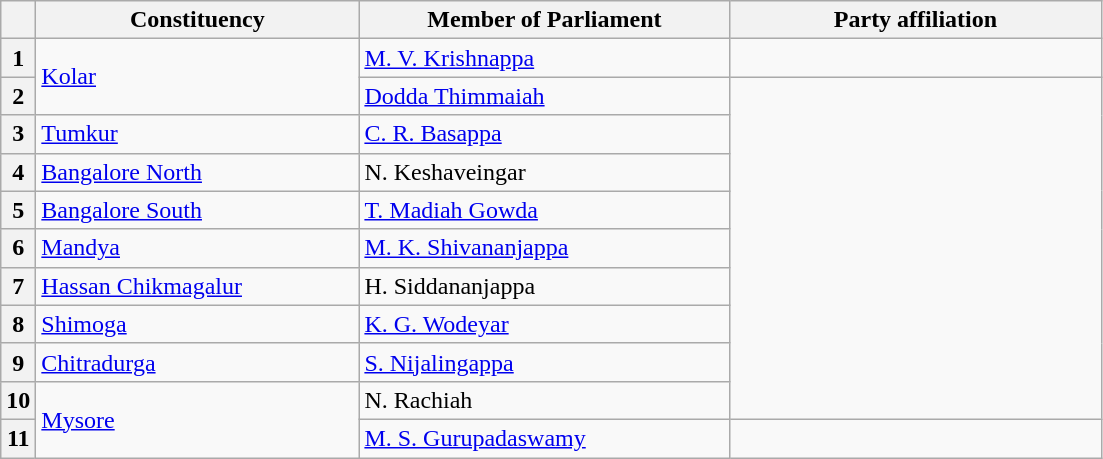<table class="wikitable sortable">
<tr style="text-align:center;">
<th></th>
<th style="width:13em">Constituency</th>
<th style="width:15em">Member of Parliament</th>
<th colspan="2" style="width:15em">Party affiliation</th>
</tr>
<tr>
<th>1</th>
<td rowspan=2><a href='#'>Kolar</a></td>
<td><a href='#'>M. V. Krishnappa</a></td>
<td></td>
</tr>
<tr>
<th>2</th>
<td><a href='#'>Dodda Thimmaiah</a></td>
</tr>
<tr>
<th>3</th>
<td><a href='#'>Tumkur</a></td>
<td><a href='#'>C. R. Basappa</a></td>
</tr>
<tr>
<th>4</th>
<td><a href='#'>Bangalore North</a></td>
<td>N. Keshaveingar</td>
</tr>
<tr>
<th>5</th>
<td><a href='#'>Bangalore South</a></td>
<td><a href='#'>T. Madiah Gowda</a></td>
</tr>
<tr>
<th>6</th>
<td><a href='#'>Mandya</a></td>
<td><a href='#'>M. K. Shivananjappa</a></td>
</tr>
<tr>
<th>7</th>
<td><a href='#'>Hassan Chikmagalur</a></td>
<td>H. Siddananjappa</td>
</tr>
<tr>
<th>8</th>
<td><a href='#'>Shimoga</a></td>
<td><a href='#'>K. G. Wodeyar</a></td>
</tr>
<tr>
<th>9</th>
<td><a href='#'>Chitradurga</a></td>
<td><a href='#'>S. Nijalingappa</a></td>
</tr>
<tr>
<th>10</th>
<td rowspan=2><a href='#'>Mysore</a></td>
<td>N. Rachiah</td>
</tr>
<tr>
<th>11</th>
<td><a href='#'>M. S. Gurupadaswamy</a></td>
<td></td>
</tr>
</table>
